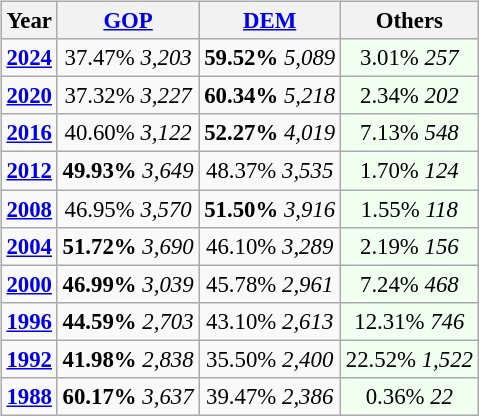<table class="wikitable" class="toccolours" style="float:right; margin:1em 0 1em 1em; font-size:95%;">
<tr>
<th>Year</th>
<th><a href='#'>GOP</a></th>
<th><a href='#'>DEM</a></th>
<th>Others</th>
</tr>
<tr>
<td style="text-align:center"; ><strong><a href='#'>2024</a></strong></td>
<td style="text-align:center"; >37.47% <em>3,203</em></td>
<td style="text-align:center"; ><strong>59.52%</strong> <em>5,089</em></td>
<td style="text-align:center; background:honeyDew;">3.01% <em>257</em></td>
</tr>
<tr>
<td style="text-align:center"; ><strong><a href='#'>2020</a></strong></td>
<td style="text-align:center"; >37.32% <em>3,227</em></td>
<td style="text-align:center"; ><strong>60.34%</strong> <em>5,218</em></td>
<td style="text-align:center; background:honeyDew;">2.34% <em>202</em></td>
</tr>
<tr>
<td style="text-align:center"; ><strong><a href='#'>2016</a></strong></td>
<td style="text-align:center"; >40.60% <em>3,122</em></td>
<td style="text-align:center"; ><strong>52.27%</strong> <em>4,019</em></td>
<td style="text-align:center; background:honeyDew;">7.13% <em>548</em></td>
</tr>
<tr>
<td style="text-align:center"; ><strong><a href='#'>2012</a></strong></td>
<td style="text-align:center"; ><strong>49.93%</strong> <em>3,649</em></td>
<td style="text-align:center"; >48.37% <em>3,535</em></td>
<td style="text-align:center; background:honeyDew;">1.70% <em>124</em></td>
</tr>
<tr>
<td style="text-align:center"; ><strong><a href='#'>2008</a></strong></td>
<td style="text-align:center"; >46.95% <em>3,570</em></td>
<td style="text-align:center"; ><strong>51.50%</strong> <em>3,916</em></td>
<td style="text-align:center; background:honeyDew;">1.55% <em>118</em></td>
</tr>
<tr>
<td style="text-align:center"; ><strong><a href='#'>2004</a></strong></td>
<td style="text-align:center"; ><strong>51.72%</strong> <em>3,690</em></td>
<td style="text-align:center"; >46.10% <em>3,289</em></td>
<td style="text-align:center; background:honeyDew;">2.19% <em>156</em></td>
</tr>
<tr>
<td style="text-align:center"; ><strong><a href='#'>2000</a></strong></td>
<td style="text-align:center"; ><strong>46.99%</strong> <em>3,039</em></td>
<td style="text-align:center"; >45.78% <em>2,961</em></td>
<td style="text-align:center; background:honeyDew;">7.24% <em>468</em></td>
</tr>
<tr>
<td style="text-align:center"; ><strong><a href='#'>1996</a></strong></td>
<td style="text-align:center"; ><strong>44.59%</strong> <em>2,703</em></td>
<td style="text-align:center"; >43.10% <em>2,613</em></td>
<td style="text-align:center; background:honeyDew;">12.31% <em>746</em></td>
</tr>
<tr>
<td style="text-align:center"; ><strong><a href='#'>1992</a></strong></td>
<td style="text-align:center"; ><strong>41.98%</strong> <em>2,838</em></td>
<td style="text-align:center"; >35.50% <em>2,400</em></td>
<td style="text-align:center; background:honeyDew;">22.52% <em>1,522</em></td>
</tr>
<tr>
<td style="text-align:center"; ><strong><a href='#'>1988</a></strong></td>
<td style="text-align:center"; ><strong>60.17%</strong> <em>3,637</em></td>
<td style="text-align:center"; >39.47% <em>2,386</em></td>
<td style="text-align:center; background:honeyDew;">0.36% <em>22</em></td>
</tr>
</table>
